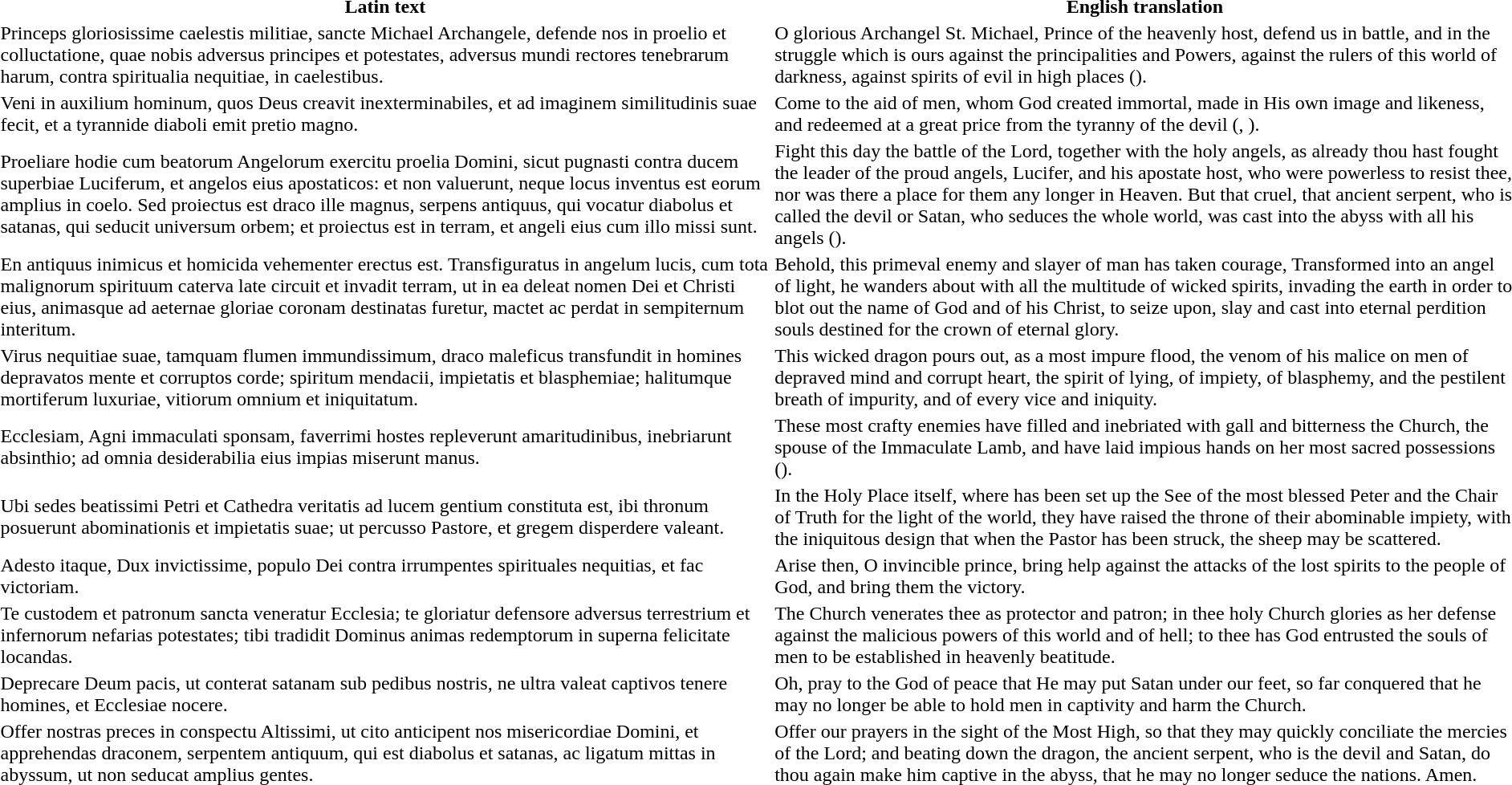<table>
<tr>
<th>Latin text</th>
<th>English translation</th>
</tr>
<tr>
<td>Princeps gloriosissime caelestis militiae, sancte Michael Archangele, defende nos in proelio et colluctatione, quae nobis adversus principes et potestates, adversus mundi rectores tenebrarum harum, contra spiritualia nequitiae, in caelestibus.</td>
<td>O glorious Archangel St. Michael, Prince of the heavenly host, defend us in battle, and in the struggle which is ours against the principalities and Powers, against the rulers of this world of darkness, against spirits of evil in high places ().</td>
</tr>
<tr>
<td>Veni in auxilium hominum, quos Deus creavit inexterminabiles, et ad imaginem similitudinis suae fecit, et a tyrannide diaboli emit pretio magno.</td>
<td>Come to the aid of men, whom God created immortal, made in His own image and likeness, and redeemed at a great price from the tyranny of the devil (, ).</td>
</tr>
<tr>
<td>Proeliare hodie cum beatorum Angelorum exercitu proelia Domini, sicut pugnasti contra ducem superbiae Luciferum, et angelos eius apostaticos: et non valuerunt, neque locus inventus est eorum amplius in coelo. Sed proiectus est draco ille magnus, serpens antiquus, qui vocatur diabolus et satanas, qui seducit universum orbem; et proiectus est in terram, et angeli eius cum illo missi sunt.</td>
<td>Fight this day the battle of the Lord, together with the holy angels, as already thou hast fought the leader of the proud angels, Lucifer, and his apostate host, who were powerless to resist thee, nor was there a place for them any longer in Heaven. But that cruel, that ancient serpent, who is called the devil or Satan, who seduces the whole world, was cast into the abyss with all his angels ().</td>
</tr>
<tr>
<td>En antiquus inimicus et homicida vehementer erectus est. Transfiguratus in angelum lucis, cum tota malignorum spirituum caterva late circuit et invadit terram, ut in ea deleat nomen Dei et Christi eius, animasque ad aeternae gloriae coronam destinatas furetur, mactet ac perdat in sempiternum interitum.</td>
<td>Behold, this primeval enemy and slayer of man has taken courage, Transformed into an angel of light, he wanders about with all the multitude of wicked spirits, invading the earth in order to blot out the name of God and of his Christ, to seize upon, slay and cast into eternal perdition souls destined for the crown of eternal glory.</td>
</tr>
<tr>
<td>Virus nequitiae suae, tamquam flumen immundissimum, draco maleficus transfundit in homines depravatos mente et corruptos corde; spiritum mendacii, impietatis et blasphemiae; halitumque mortiferum luxuriae, vitiorum omnium et iniquitatum.</td>
<td>This wicked dragon pours out, as a most impure flood, the venom of his malice on men of depraved mind and corrupt heart, the spirit of lying, of impiety, of blasphemy, and the pestilent breath of impurity, and of every vice and iniquity.</td>
</tr>
<tr>
<td>Ecclesiam, Agni immaculati sponsam, faverrimi hostes repleverunt amaritudinibus, inebriarunt absinthio; ad omnia desiderabilia eius impias miserunt manus.</td>
<td>These most crafty enemies have filled and inebriated with gall and bitterness the Church, the spouse of the Immaculate Lamb, and have laid impious hands on her most sacred possessions ().</td>
</tr>
<tr>
<td>Ubi sedes beatissimi Petri et Cathedra veritatis ad  lucem gentium constituta est, ibi thronum posuerunt abominationis et impietatis suae; ut percusso Pastore, et gregem disperdere valeant.</td>
<td>In the Holy Place itself, where has been set up the See of the most blessed Peter and the Chair of Truth for the light of the world, they have raised the throne of their abominable impiety, with the iniquitous design that when the Pastor has been struck, the sheep may be scattered.</td>
</tr>
<tr>
<td>Adesto itaque, Dux invictissime, populo Dei contra irrumpentes spirituales nequitias, et fac victoriam.</td>
<td>Arise then, O invincible prince, bring help against the attacks of the lost spirits to the people of God, and bring them the victory.</td>
</tr>
<tr>
<td>Te custodem et patronum sancta veneratur Ecclesia; te gloriatur defensore adversus terrestrium et infernorum nefarias potestates; tibi tradidit Dominus animas redemptorum in superna felicitate locandas.</td>
<td>The Church venerates thee as protector and patron; in thee holy Church glories as her defense against the malicious powers of this world and of hell; to thee has God entrusted the souls of men to be established in heavenly beatitude.</td>
</tr>
<tr>
<td>Deprecare Deum pacis, ut conterat satanam sub pedibus nostris, ne ultra valeat captivos tenere homines, et Ecclesiae nocere.</td>
<td>Oh, pray to the God of peace that He may put Satan under our feet, so far conquered that he may no longer be able to hold men in captivity and harm the Church.</td>
</tr>
<tr>
<td>Offer nostras preces in conspectu Altissimi, ut cito anticipent nos misericordiae Domini, et apprehendas draconem, serpentem antiquum, qui est diabolus et satanas, ac ligatum mittas in abyssum, ut non seducat amplius gentes.</td>
<td>Offer our prayers in the sight of the Most High, so that they may quickly conciliate the mercies of the Lord; and beating down the dragon, the ancient serpent, who is the devil and Satan, do thou again make him captive in the abyss, that he may no longer seduce the nations. Amen.</td>
</tr>
</table>
